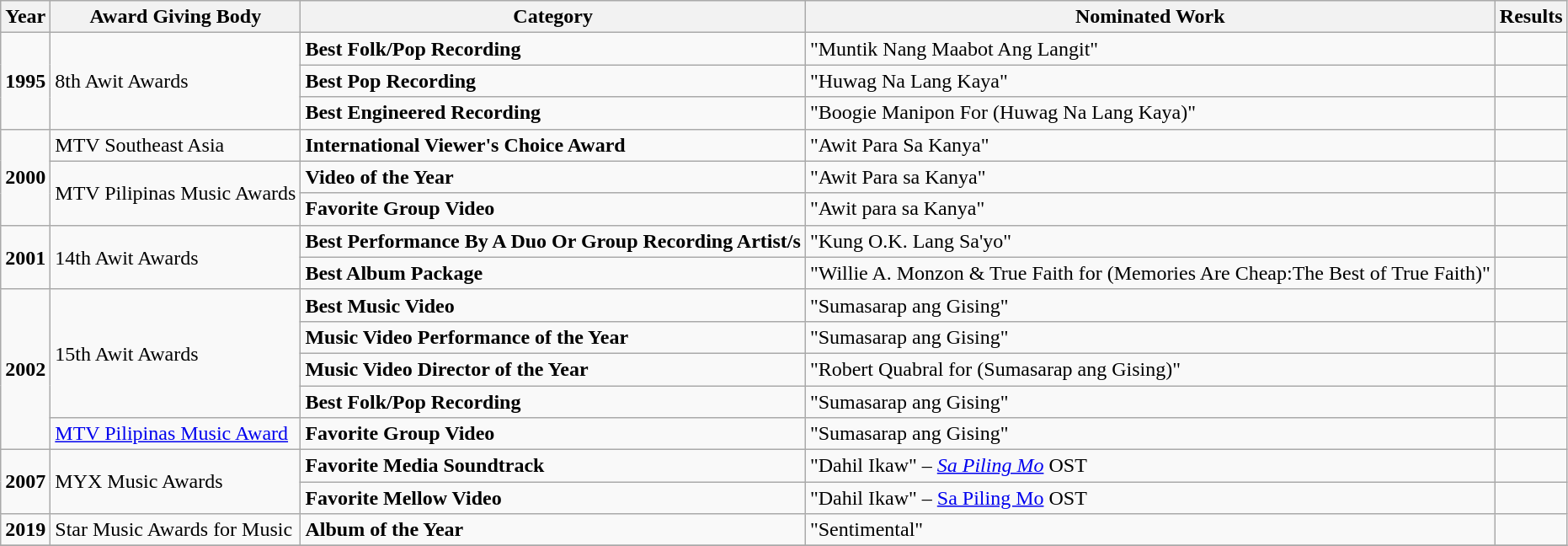<table class="wikitable">
<tr>
<th>Year</th>
<th>Award Giving Body</th>
<th>Category</th>
<th>Nominated Work</th>
<th>Results</th>
</tr>
<tr>
<td rowspan=3><strong>1995</strong></td>
<td rowspan=3>8th Awit Awards</td>
<td><strong>Best Folk/Pop Recording</strong></td>
<td>"Muntik Nang Maabot Ang Langit"</td>
<td></td>
</tr>
<tr>
<td><strong>Best Pop Recording</strong></td>
<td>"Huwag Na Lang Kaya"</td>
<td></td>
</tr>
<tr>
<td><strong>Best Engineered Recording</strong></td>
<td>"Boogie Manipon For (Huwag Na Lang Kaya)"</td>
<td></td>
</tr>
<tr>
<td rowspan=3><strong>2000</strong></td>
<td rowspan=1>MTV Southeast Asia</td>
<td><strong>International Viewer's Choice Award</strong></td>
<td>"Awit Para Sa Kanya"</td>
<td></td>
</tr>
<tr>
<td rowspan=2>MTV Pilipinas Music Awards</td>
<td><strong>Video of the Year</strong></td>
<td>"Awit Para sa Kanya"</td>
<td></td>
</tr>
<tr>
<td><strong>Favorite Group Video</strong></td>
<td>"Awit para sa Kanya"</td>
<td></td>
</tr>
<tr>
<td rowspan=2><strong>2001</strong></td>
<td rowspan=2>14th Awit Awards</td>
<td><strong>Best Performance By A Duo Or Group Recording Artist/s</strong></td>
<td>"Kung O.K. Lang Sa'yo"</td>
<td></td>
</tr>
<tr>
<td><strong>Best Album Package</strong></td>
<td>"Willie A. Monzon & True Faith for (Memories Are Cheap:The Best of True Faith)"</td>
<td></td>
</tr>
<tr>
<td rowspan=5><strong>2002</strong></td>
<td rowspan=4>15th Awit Awards</td>
<td><strong>Best Music Video</strong></td>
<td>"Sumasarap ang Gising"</td>
<td></td>
</tr>
<tr>
<td><strong>Music Video Performance of the Year</strong></td>
<td>"Sumasarap ang Gising"</td>
<td></td>
</tr>
<tr>
<td><strong>Music Video Director of the Year</strong></td>
<td>"Robert Quabral for (Sumasarap ang Gising)"</td>
<td></td>
</tr>
<tr>
<td><strong>Best Folk/Pop Recording</strong></td>
<td>"Sumasarap ang Gising"</td>
<td></td>
</tr>
<tr>
<td><a href='#'>MTV Pilipinas Music Award</a></td>
<td><strong>Favorite Group Video</strong></td>
<td>"Sumasarap ang Gising"</td>
<td></td>
</tr>
<tr>
<td rowspan=2><strong>2007</strong></td>
<td rowspan=2>MYX Music Awards</td>
<td><strong>Favorite Media Soundtrack</strong></td>
<td>"Dahil Ikaw" – <em><a href='#'>Sa Piling Mo</a></em> OST</td>
<td></td>
</tr>
<tr>
<td><strong>Favorite Mellow Video</strong></td>
<td>"Dahil Ikaw" – <a href='#'>Sa Piling Mo</a> OST</td>
<td></td>
</tr>
<tr>
<td><strong>2019</strong></td>
<td>Star Music Awards for Music</td>
<td><strong>Album of the Year</strong></td>
<td>"Sentimental"</td>
<td></td>
</tr>
<tr>
</tr>
</table>
